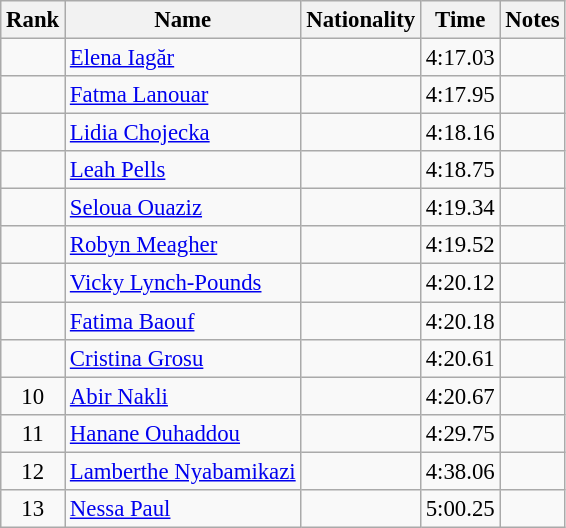<table class="wikitable sortable" style="text-align:center;font-size:95%">
<tr>
<th>Rank</th>
<th>Name</th>
<th>Nationality</th>
<th>Time</th>
<th>Notes</th>
</tr>
<tr>
<td></td>
<td align=left><a href='#'>Elena Iagăr</a></td>
<td align=left></td>
<td>4:17.03</td>
<td></td>
</tr>
<tr>
<td></td>
<td align=left><a href='#'>Fatma Lanouar</a></td>
<td align=left></td>
<td>4:17.95</td>
<td></td>
</tr>
<tr>
<td></td>
<td align=left><a href='#'>Lidia Chojecka</a></td>
<td align=left></td>
<td>4:18.16</td>
<td></td>
</tr>
<tr>
<td></td>
<td align=left><a href='#'>Leah Pells</a></td>
<td align=left></td>
<td>4:18.75</td>
<td></td>
</tr>
<tr>
<td></td>
<td align=left><a href='#'>Seloua Ouaziz</a></td>
<td align=left></td>
<td>4:19.34</td>
<td></td>
</tr>
<tr>
<td></td>
<td align=left><a href='#'>Robyn Meagher</a></td>
<td align=left></td>
<td>4:19.52</td>
<td></td>
</tr>
<tr>
<td></td>
<td align=left><a href='#'>Vicky Lynch-Pounds</a></td>
<td align=left></td>
<td>4:20.12</td>
<td></td>
</tr>
<tr>
<td></td>
<td align=left><a href='#'>Fatima Baouf</a></td>
<td align=left></td>
<td>4:20.18</td>
<td></td>
</tr>
<tr>
<td></td>
<td align=left><a href='#'>Cristina Grosu</a></td>
<td align=left></td>
<td>4:20.61</td>
<td></td>
</tr>
<tr>
<td>10</td>
<td align=left><a href='#'>Abir Nakli</a></td>
<td align=left></td>
<td>4:20.67</td>
<td></td>
</tr>
<tr>
<td>11</td>
<td align=left><a href='#'>Hanane Ouhaddou</a></td>
<td align=left></td>
<td>4:29.75</td>
<td></td>
</tr>
<tr>
<td>12</td>
<td align=left><a href='#'>Lamberthe Nyabamikazi</a></td>
<td align=left></td>
<td>4:38.06</td>
<td></td>
</tr>
<tr>
<td>13</td>
<td align=left><a href='#'>Nessa Paul</a></td>
<td align=left></td>
<td>5:00.25</td>
<td></td>
</tr>
</table>
